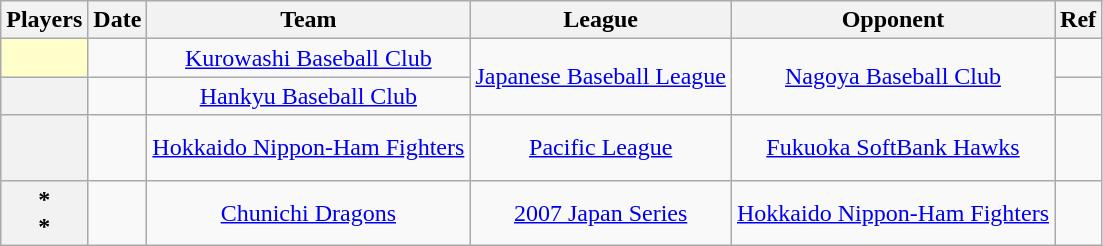<table class="wikitable sortable plainrowheaders" style="text-align:center" border="1">
<tr>
<th scope="col">Players</th>
<th scope="col">Date</th>
<th scope="col">Team</th>
<th scope="col">League</th>
<th scope="col">Opponent</th>
<th scope="col" class="unsortable">Ref</th>
</tr>
<tr>
<th scope="row" style="background-color:#ffffcc"><br></th>
<td></td>
<td><a href='#'>Kurowashi Baseball Club</a></td>
<td rowspan="2"><a href='#'>Japanese Baseball League</a></td>
<td rowspan="2"><a href='#'>Nagoya Baseball Club</a></td>
<td></td>
</tr>
<tr>
<th scope="row"><br></th>
<td></td>
<td><a href='#'>Hankyu Baseball Club</a></td>
<td></td>
</tr>
<tr>
<th scope="row"><br><br></th>
<td></td>
<td><a href='#'>Hokkaido Nippon-Ham Fighters</a></td>
<td><a href='#'>Pacific League</a></td>
<td><a href='#'>Fukuoka SoftBank Hawks</a></td>
<td></td>
</tr>
<tr>
<th scope="row">*<br>*</th>
<td></td>
<td><a href='#'>Chunichi Dragons</a></td>
<td><a href='#'>2007 Japan Series</a></td>
<td><a href='#'>Hokkaido Nippon-Ham Fighters</a></td>
<td></td>
</tr>
</table>
